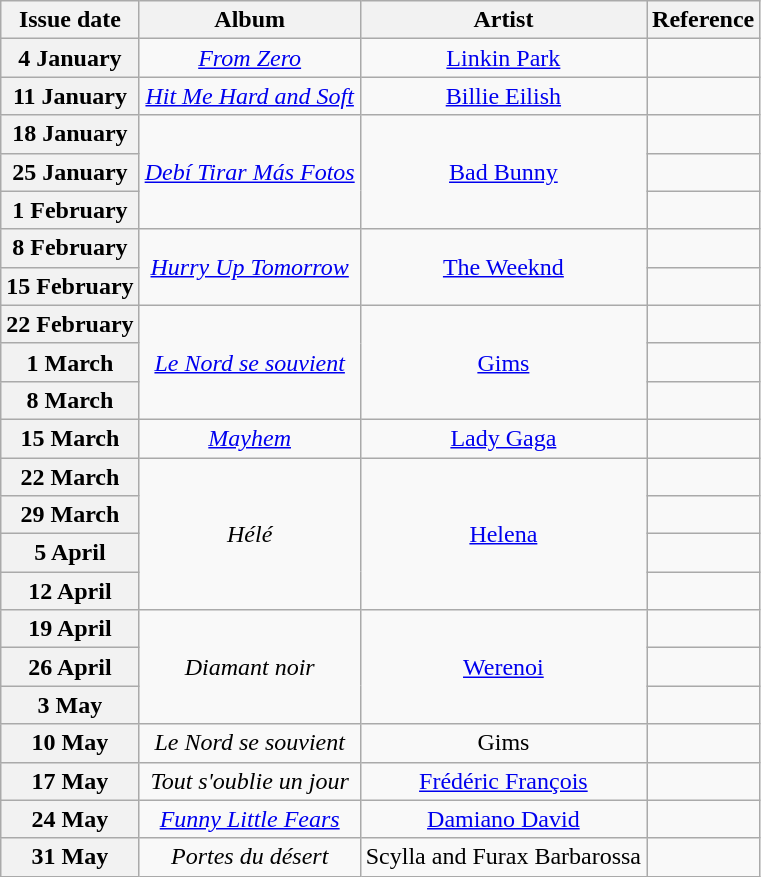<table class="wikitable plainrowheaders" style="text-align:center">
<tr>
<th scope="col">Issue date</th>
<th scope="col">Album</th>
<th scope="col">Artist</th>
<th scope="col">Reference</th>
</tr>
<tr>
<th scope="row">4 January</th>
<td><em><a href='#'>From Zero</a></em></td>
<td><a href='#'>Linkin Park</a></td>
<td></td>
</tr>
<tr>
<th scope="row">11 January</th>
<td><em><a href='#'>Hit Me Hard and Soft</a></em></td>
<td><a href='#'>Billie Eilish</a></td>
<td></td>
</tr>
<tr>
<th scope="row">18 January</th>
<td rowspan="3"><em><a href='#'>Debí Tirar Más Fotos</a></em></td>
<td rowspan="3"><a href='#'>Bad Bunny</a></td>
<td></td>
</tr>
<tr>
<th scope="row">25 January</th>
<td></td>
</tr>
<tr>
<th scope="row">1 February</th>
<td></td>
</tr>
<tr>
<th scope="row">8 February</th>
<td rowspan="2"><em><a href='#'>Hurry Up Tomorrow</a></em></td>
<td rowspan="2"><a href='#'>The Weeknd</a></td>
<td></td>
</tr>
<tr>
<th scope="row">15 February</th>
<td></td>
</tr>
<tr>
<th scope="row">22 February</th>
<td rowspan="3"><em><a href='#'>Le Nord se souvient</a></em></td>
<td rowspan="3"><a href='#'>Gims</a></td>
<td></td>
</tr>
<tr>
<th scope="row">1 March</th>
<td></td>
</tr>
<tr>
<th scope="row">8 March</th>
<td></td>
</tr>
<tr>
<th scope="row">15 March</th>
<td><em><a href='#'>Mayhem</a></em></td>
<td><a href='#'>Lady Gaga</a></td>
<td></td>
</tr>
<tr>
<th scope="row">22 March</th>
<td rowspan="4"><em>Hélé</em></td>
<td rowspan="4"><a href='#'>Helena</a></td>
<td></td>
</tr>
<tr>
<th scope="row">29 March</th>
<td></td>
</tr>
<tr>
<th scope="row">5 April</th>
<td></td>
</tr>
<tr>
<th scope="row">12 April</th>
<td></td>
</tr>
<tr>
<th scope="row">19 April</th>
<td rowspan="3"><em>Diamant noir</em></td>
<td rowspan="3"><a href='#'>Werenoi</a></td>
<td></td>
</tr>
<tr>
<th scope="row">26 April</th>
<td></td>
</tr>
<tr>
<th scope="row">3 May</th>
<td></td>
</tr>
<tr>
<th scope="row">10 May</th>
<td><em>Le Nord se souvient</em></td>
<td>Gims</td>
<td></td>
</tr>
<tr>
<th scope="row">17 May</th>
<td><em>Tout s'oublie un jour</em></td>
<td><a href='#'>Frédéric François</a></td>
<td></td>
</tr>
<tr>
<th scope="row">24 May</th>
<td><em><a href='#'>Funny Little Fears</a></em></td>
<td><a href='#'>Damiano David</a></td>
<td></td>
</tr>
<tr>
<th scope="row">31 May</th>
<td><em>Portes du désert</em></td>
<td>Scylla and Furax Barbarossa</td>
<td></td>
</tr>
</table>
